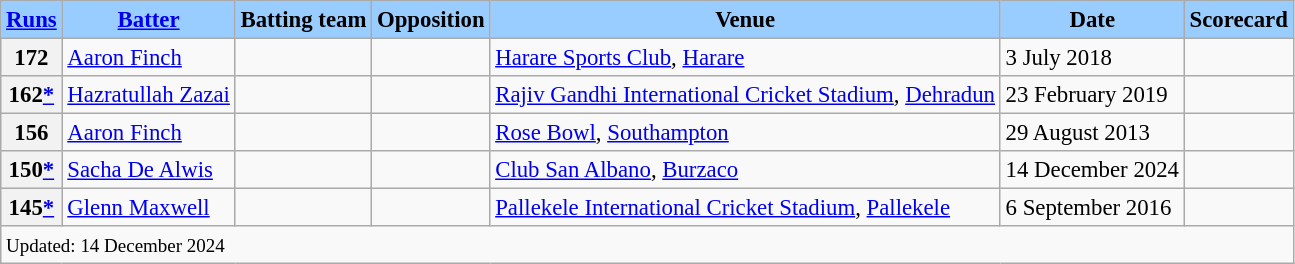<table class="wikitable sortable defaultleft col7center" style="font-size: 95%">
<tr>
<th scope="col" style="background-color:#9cf;"><a href='#'>Runs</a></th>
<th scope="col" style="background-color:#9cf;"><a href='#'>Batter</a></th>
<th scope="col" style="background-color:#9cf;">Batting team</th>
<th scope="col" style="background-color:#9cf;">Opposition</th>
<th scope="col" style="background-color:#9cf;">Venue</th>
<th scope="col" style="background-color:#9cf;">Date</th>
<th scope="col" style="background-color:#9cf;">Scorecard</th>
</tr>
<tr>
<th scope="row">172</th>
<td><a href='#'>Aaron Finch</a></td>
<td></td>
<td></td>
<td><a href='#'>Harare Sports Club</a>, <a href='#'>Harare</a></td>
<td>3 July 2018</td>
<td></td>
</tr>
<tr>
<th scope="row">162<a href='#'>*</a></th>
<td><a href='#'>Hazratullah Zazai</a></td>
<td></td>
<td></td>
<td><a href='#'>Rajiv Gandhi International Cricket Stadium</a>, <a href='#'>Dehradun</a></td>
<td>23 February 2019</td>
<td></td>
</tr>
<tr>
<th scope="row">156</th>
<td><a href='#'>Aaron Finch</a></td>
<td></td>
<td></td>
<td><a href='#'>Rose Bowl</a>, <a href='#'>Southampton</a></td>
<td>29 August 2013</td>
<td></td>
</tr>
<tr>
<th scope="row">150<a href='#'>*</a></th>
<td><a href='#'>Sacha De Alwis</a></td>
<td></td>
<td></td>
<td><a href='#'>Club San Albano</a>, <a href='#'>Burzaco</a></td>
<td>14 December 2024</td>
<td></td>
</tr>
<tr>
<th scope="row">145<a href='#'>*</a></th>
<td><a href='#'>Glenn Maxwell</a></td>
<td></td>
<td></td>
<td><a href='#'>Pallekele International Cricket Stadium</a>, <a href='#'>Pallekele</a></td>
<td>6 September 2016</td>
<td></td>
</tr>
<tr class="sortbottom">
<td colspan="7" style="text-align:left;"><small>Updated: 14 December 2024</small></td>
</tr>
</table>
